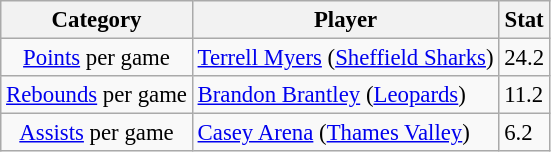<table class="wikitable" style="font-size:95%">
<tr>
<th>Category</th>
<th>Player</th>
<th>Stat</th>
</tr>
<tr>
<td style="text-align:center"><a href='#'>Points</a> per game</td>
<td>  <a href='#'>Terrell Myers</a> (<a href='#'>Sheffield Sharks</a>)</td>
<td>24.2</td>
</tr>
<tr>
<td style="text-align:center"><a href='#'>Rebounds</a> per game</td>
<td> <a href='#'>Brandon Brantley</a> (<a href='#'>Leopards</a>)</td>
<td>11.2</td>
</tr>
<tr>
<td style="text-align:center"><a href='#'>Assists</a> per game</td>
<td> <a href='#'>Casey Arena</a> (<a href='#'>Thames Valley</a>)</td>
<td>6.2</td>
</tr>
</table>
